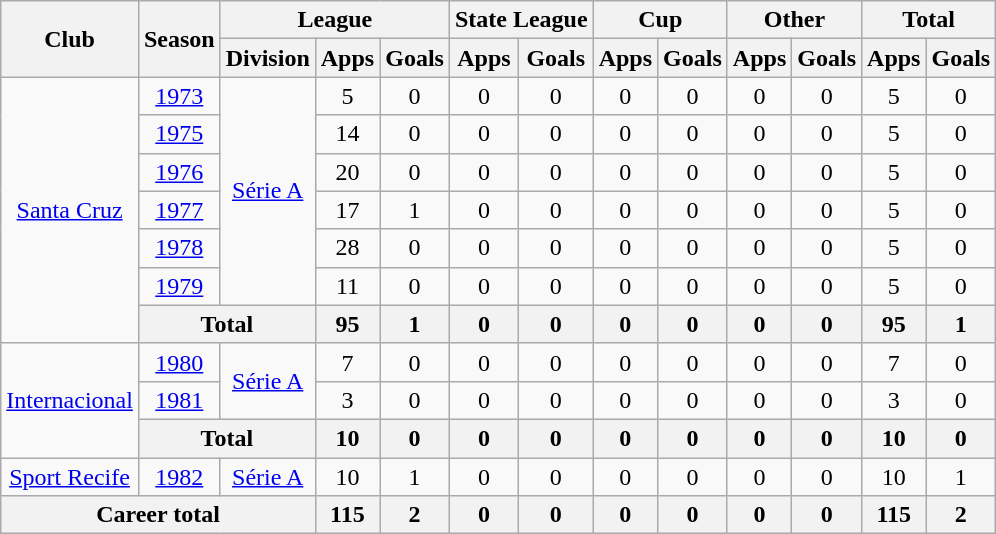<table class="wikitable" style="text-align: center">
<tr>
<th rowspan="2">Club</th>
<th rowspan="2">Season</th>
<th colspan="3">League</th>
<th colspan="2">State League</th>
<th colspan="2">Cup</th>
<th colspan="2">Other</th>
<th colspan="2">Total</th>
</tr>
<tr>
<th>Division</th>
<th>Apps</th>
<th>Goals</th>
<th>Apps</th>
<th>Goals</th>
<th>Apps</th>
<th>Goals</th>
<th>Apps</th>
<th>Goals</th>
<th>Apps</th>
<th>Goals</th>
</tr>
<tr>
<td rowspan="7"><a href='#'>Santa Cruz</a></td>
<td><a href='#'>1973</a></td>
<td rowspan="6"><a href='#'>Série A</a></td>
<td>5</td>
<td>0</td>
<td>0</td>
<td>0</td>
<td>0</td>
<td>0</td>
<td>0</td>
<td>0</td>
<td>5</td>
<td>0</td>
</tr>
<tr>
<td><a href='#'>1975</a></td>
<td>14</td>
<td>0</td>
<td>0</td>
<td>0</td>
<td>0</td>
<td>0</td>
<td>0</td>
<td>0</td>
<td>5</td>
<td>0</td>
</tr>
<tr>
<td><a href='#'>1976</a></td>
<td>20</td>
<td>0</td>
<td>0</td>
<td>0</td>
<td>0</td>
<td>0</td>
<td>0</td>
<td>0</td>
<td>5</td>
<td>0</td>
</tr>
<tr>
<td><a href='#'>1977</a></td>
<td>17</td>
<td>1</td>
<td>0</td>
<td>0</td>
<td>0</td>
<td>0</td>
<td>0</td>
<td>0</td>
<td>5</td>
<td>0</td>
</tr>
<tr>
<td><a href='#'>1978</a></td>
<td>28</td>
<td>0</td>
<td>0</td>
<td>0</td>
<td>0</td>
<td>0</td>
<td>0</td>
<td>0</td>
<td>5</td>
<td>0</td>
</tr>
<tr>
<td><a href='#'>1979</a></td>
<td>11</td>
<td>0</td>
<td>0</td>
<td>0</td>
<td>0</td>
<td>0</td>
<td>0</td>
<td>0</td>
<td>5</td>
<td>0</td>
</tr>
<tr>
<th colspan="2"><strong>Total</strong></th>
<th>95</th>
<th>1</th>
<th>0</th>
<th>0</th>
<th>0</th>
<th>0</th>
<th>0</th>
<th>0</th>
<th>95</th>
<th>1</th>
</tr>
<tr>
<td rowspan="3"><a href='#'>Internacional</a></td>
<td><a href='#'>1980</a></td>
<td rowspan="2"><a href='#'>Série A</a></td>
<td>7</td>
<td>0</td>
<td>0</td>
<td>0</td>
<td>0</td>
<td>0</td>
<td>0</td>
<td>0</td>
<td>7</td>
<td>0</td>
</tr>
<tr>
<td><a href='#'>1981</a></td>
<td>3</td>
<td>0</td>
<td>0</td>
<td>0</td>
<td>0</td>
<td>0</td>
<td>0</td>
<td>0</td>
<td>3</td>
<td>0</td>
</tr>
<tr>
<th colspan="2"><strong>Total</strong></th>
<th>10</th>
<th>0</th>
<th>0</th>
<th>0</th>
<th>0</th>
<th>0</th>
<th>0</th>
<th>0</th>
<th>10</th>
<th>0</th>
</tr>
<tr>
<td><a href='#'>Sport Recife</a></td>
<td><a href='#'>1982</a></td>
<td><a href='#'>Série A</a></td>
<td>10</td>
<td>1</td>
<td>0</td>
<td>0</td>
<td>0</td>
<td>0</td>
<td>0</td>
<td>0</td>
<td>10</td>
<td>1</td>
</tr>
<tr>
<th colspan="3"><strong>Career total</strong></th>
<th>115</th>
<th>2</th>
<th>0</th>
<th>0</th>
<th>0</th>
<th>0</th>
<th>0</th>
<th>0</th>
<th>115</th>
<th>2</th>
</tr>
</table>
